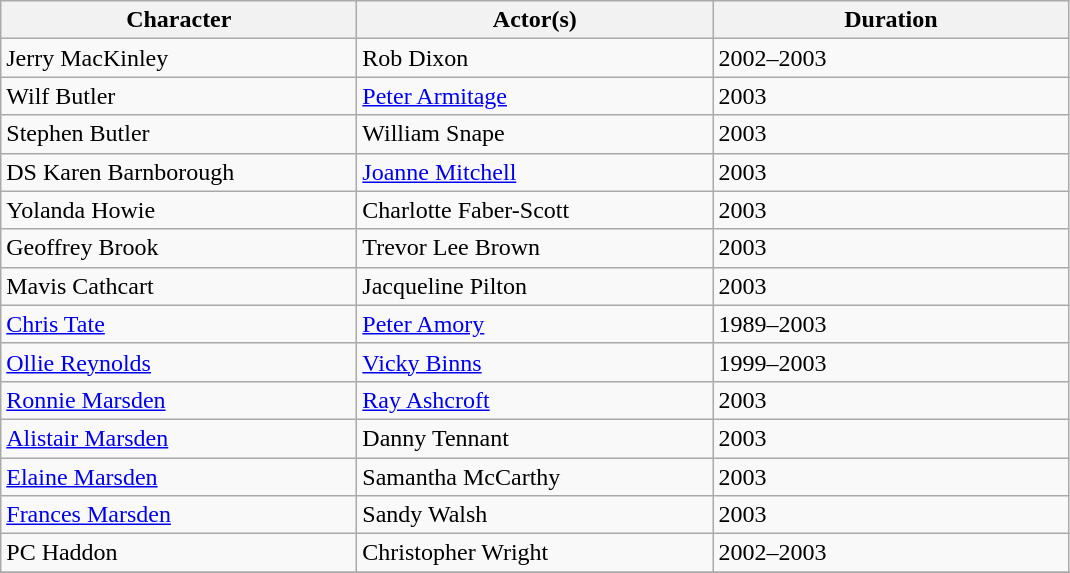<table class="wikitable">
<tr>
<th scope="col" width="230">Character</th>
<th scope="col" width="230">Actor(s)</th>
<th scope="col" width="230">Duration</th>
</tr>
<tr>
<td>Jerry MacKinley</td>
<td>Rob Dixon</td>
<td>2002–2003</td>
</tr>
<tr>
<td>Wilf Butler</td>
<td><a href='#'>Peter Armitage</a></td>
<td>2003</td>
</tr>
<tr>
<td>Stephen Butler</td>
<td>William Snape</td>
<td>2003</td>
</tr>
<tr>
<td>DS Karen Barnborough</td>
<td><a href='#'>Joanne Mitchell</a></td>
<td>2003</td>
</tr>
<tr>
<td>Yolanda Howie</td>
<td>Charlotte Faber-Scott</td>
<td>2003</td>
</tr>
<tr>
<td>Geoffrey Brook</td>
<td>Trevor Lee Brown</td>
<td>2003</td>
</tr>
<tr>
<td>Mavis Cathcart</td>
<td>Jacqueline Pilton</td>
<td>2003</td>
</tr>
<tr>
<td><a href='#'>Chris Tate</a></td>
<td><a href='#'>Peter Amory</a></td>
<td>1989–2003</td>
</tr>
<tr>
<td><a href='#'>Ollie Reynolds</a></td>
<td><a href='#'>Vicky Binns</a></td>
<td>1999–2003</td>
</tr>
<tr>
<td><a href='#'>Ronnie Marsden</a></td>
<td><a href='#'>Ray Ashcroft</a></td>
<td>2003</td>
</tr>
<tr>
<td><a href='#'>Alistair Marsden</a></td>
<td>Danny Tennant</td>
<td>2003</td>
</tr>
<tr>
<td><a href='#'>Elaine Marsden</a></td>
<td>Samantha McCarthy</td>
<td>2003</td>
</tr>
<tr>
<td><a href='#'>Frances Marsden</a></td>
<td>Sandy Walsh</td>
<td>2003</td>
</tr>
<tr>
<td>PC Haddon</td>
<td>Christopher Wright</td>
<td>2002–2003</td>
</tr>
<tr>
</tr>
</table>
